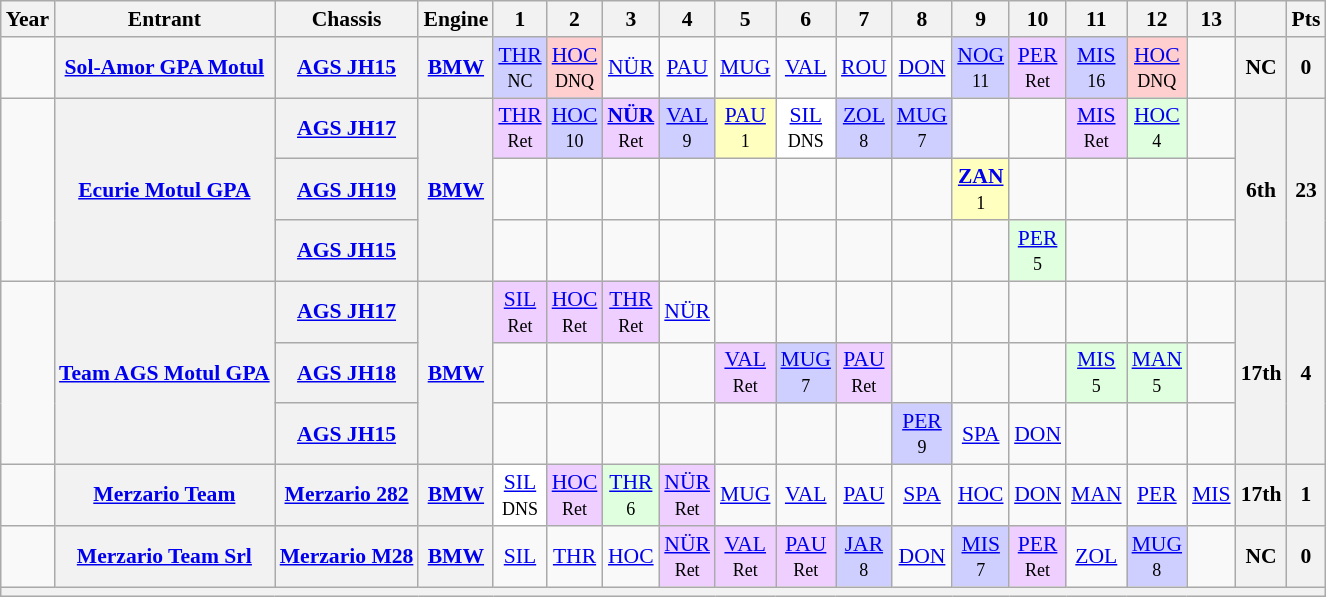<table class="wikitable" style="text-align:center; font-size:90%">
<tr>
<th>Year</th>
<th>Entrant</th>
<th>Chassis</th>
<th>Engine</th>
<th>1</th>
<th>2</th>
<th>3</th>
<th>4</th>
<th>5</th>
<th>6</th>
<th>7</th>
<th>8</th>
<th>9</th>
<th>10</th>
<th>11</th>
<th>12</th>
<th>13</th>
<th></th>
<th>Pts</th>
</tr>
<tr>
<td></td>
<th><a href='#'>Sol-Amor GPA Motul</a></th>
<th><a href='#'>AGS JH15</a></th>
<th><a href='#'>BMW</a></th>
<td style="background:#CFCFFF;"><a href='#'>THR</a><br><small>NC</small></td>
<td style="background:#FFCFCF;"><a href='#'>HOC</a><br><small>DNQ</small></td>
<td><a href='#'>NÜR</a></td>
<td><a href='#'>PAU</a></td>
<td><a href='#'>MUG</a></td>
<td><a href='#'>VAL</a></td>
<td><a href='#'>ROU</a></td>
<td><a href='#'>DON</a></td>
<td style="background:#CFCFFF;"><a href='#'>NOG</a><br><small>11</small></td>
<td style="background:#EFCFFF;"><a href='#'>PER</a><br><small>Ret</small></td>
<td style="background:#CFCFFF;"><a href='#'>MIS</a><br><small>16</small></td>
<td style="background:#FFCFCF;"><a href='#'>HOC</a><br><small>DNQ</small></td>
<td></td>
<th>NC</th>
<th>0</th>
</tr>
<tr>
<td rowspan=3></td>
<th rowspan=3><a href='#'>Ecurie Motul GPA</a></th>
<th><a href='#'>AGS JH17</a></th>
<th rowspan=3><a href='#'>BMW</a></th>
<td style="background:#EFCFFF;"><a href='#'>THR</a><br><small>Ret</small></td>
<td style="background:#CFCFFF;"><a href='#'>HOC</a><br><small>10</small></td>
<td style="background:#EFCFFF;"><strong><a href='#'>NÜR</a></strong><br><small>Ret</small></td>
<td style="background:#CFCFFF;"><a href='#'>VAL</a><br><small>9</small></td>
<td style="background:#FFFFBF;"><a href='#'>PAU</a><br><small>1</small></td>
<td style="background:#FFFFFF;"><a href='#'>SIL</a><br><small>DNS</small></td>
<td style="background:#CFCFFF;"><a href='#'>ZOL</a><br><small>8</small></td>
<td style="background:#CFCFFF;"><a href='#'>MUG</a><br><small>7</small></td>
<td></td>
<td></td>
<td style="background:#EFCFFF;"><a href='#'>MIS</a><br><small>Ret</small></td>
<td style="background:#DFFFDF;"><a href='#'>HOC</a><br><small>4</small></td>
<td></td>
<th rowspan=3>6th</th>
<th rowspan=3>23</th>
</tr>
<tr>
<th><a href='#'>AGS JH19</a></th>
<td></td>
<td></td>
<td></td>
<td></td>
<td></td>
<td></td>
<td></td>
<td></td>
<td style="background:#FFFFBF;"><strong><a href='#'>ZAN</a></strong><br><small>1</small></td>
<td></td>
<td></td>
<td></td>
<td></td>
</tr>
<tr>
<th><a href='#'>AGS JH15</a></th>
<td></td>
<td></td>
<td></td>
<td></td>
<td></td>
<td></td>
<td></td>
<td></td>
<td></td>
<td style="background:#DFFFDF;"><a href='#'>PER</a><br><small>5</small></td>
<td></td>
<td></td>
<td></td>
</tr>
<tr>
<td rowspan=3></td>
<th rowspan=3><a href='#'>Team AGS Motul GPA</a></th>
<th><a href='#'>AGS JH17</a></th>
<th rowspan=3><a href='#'>BMW</a></th>
<td style="background:#EFCFFF;"><a href='#'>SIL</a><br><small>Ret</small></td>
<td style="background:#EFCFFF;"><a href='#'>HOC</a><br><small>Ret</small></td>
<td style="background:#EFCFFF;"><a href='#'>THR</a><br><small>Ret</small></td>
<td><a href='#'>NÜR</a></td>
<td></td>
<td></td>
<td></td>
<td></td>
<td></td>
<td></td>
<td></td>
<td></td>
<td></td>
<th rowspan=3>17th</th>
<th rowspan=3>4</th>
</tr>
<tr>
<th><a href='#'>AGS JH18</a></th>
<td></td>
<td></td>
<td></td>
<td></td>
<td style="background:#EFCFFF;"><a href='#'>VAL</a><br><small>Ret</small></td>
<td style="background:#CFCFFF;"><a href='#'>MUG</a><br><small>7</small></td>
<td style="background:#EFCFFF;"><a href='#'>PAU</a><br><small>Ret</small></td>
<td></td>
<td></td>
<td></td>
<td style="background:#DFFFDF;"><a href='#'>MIS</a><br><small>5</small></td>
<td style="background:#DFFFDF;"><a href='#'>MAN</a><br><small>5</small></td>
<td></td>
</tr>
<tr>
<th><a href='#'>AGS JH15</a></th>
<td></td>
<td></td>
<td></td>
<td></td>
<td></td>
<td></td>
<td></td>
<td style="background:#CFCFFF;"><a href='#'>PER</a><br><small>9</small></td>
<td><a href='#'>SPA</a></td>
<td><a href='#'>DON</a></td>
<td></td>
<td></td>
<td></td>
</tr>
<tr>
<td></td>
<th><a href='#'>Merzario Team</a></th>
<th><a href='#'>Merzario 282</a></th>
<th><a href='#'>BMW</a></th>
<td style="background:#FFFFFF;"><a href='#'>SIL</a><br><small>DNS</small></td>
<td style="background:#EFCFFF;"><a href='#'>HOC</a><br><small>Ret</small></td>
<td style="background:#DFFFDF;"><a href='#'>THR</a><br><small>6</small></td>
<td style="background:#EFCFFF;"><a href='#'>NÜR</a><br><small>Ret</small></td>
<td><a href='#'>MUG</a></td>
<td><a href='#'>VAL</a></td>
<td><a href='#'>PAU</a></td>
<td><a href='#'>SPA</a></td>
<td><a href='#'>HOC</a></td>
<td><a href='#'>DON</a></td>
<td><a href='#'>MAN</a></td>
<td><a href='#'>PER</a></td>
<td><a href='#'>MIS</a></td>
<th>17th</th>
<th>1</th>
</tr>
<tr>
<td></td>
<th><a href='#'>Merzario Team Srl</a></th>
<th><a href='#'>Merzario M28</a></th>
<th><a href='#'>BMW</a></th>
<td><a href='#'>SIL</a></td>
<td><a href='#'>THR</a></td>
<td><a href='#'>HOC</a></td>
<td style="background:#EFCFFF;"><a href='#'>NÜR</a><br><small>Ret</small></td>
<td style="background:#EFCFFF;"><a href='#'>VAL</a><br><small>Ret</small></td>
<td style="background:#EFCFFF;"><a href='#'>PAU</a><br><small>Ret</small></td>
<td style="background:#CFCFFF;"><a href='#'>JAR</a><br><small>8</small></td>
<td><a href='#'>DON</a></td>
<td style="background:#CFCFFF;"><a href='#'>MIS</a><br><small>7</small></td>
<td style="background:#EFCFFF;"><a href='#'>PER</a><br><small>Ret</small></td>
<td><a href='#'>ZOL</a></td>
<td style="background:#CFCFFF;"><a href='#'>MUG</a><br><small>8</small></td>
<td></td>
<th>NC</th>
<th>0</th>
</tr>
<tr>
<th colspan="19"></th>
</tr>
</table>
